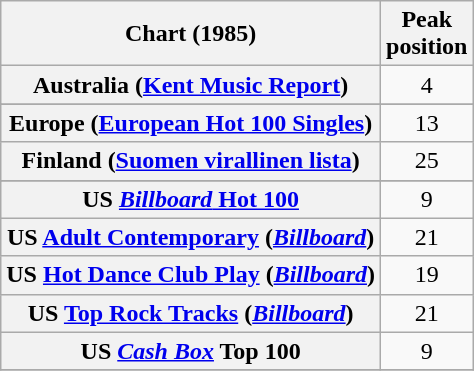<table class="wikitable sortable plainrowheaders">
<tr>
<th scope="col">Chart (1985)</th>
<th scope="col">Peak<br>position</th>
</tr>
<tr>
<th scope="row">Australia (<a href='#'>Kent Music Report</a>)</th>
<td align="center">4</td>
</tr>
<tr>
</tr>
<tr>
</tr>
<tr>
<th scope="row">Europe (<a href='#'>European Hot 100 Singles</a>)</th>
<td align="center">13</td>
</tr>
<tr>
<th scope="row">Finland (<a href='#'>Suomen virallinen lista</a>)</th>
<td align="center">25</td>
</tr>
<tr>
</tr>
<tr>
</tr>
<tr>
</tr>
<tr>
</tr>
<tr>
</tr>
<tr>
<th scope="row">US <a href='#'><em>Billboard</em> Hot 100</a></th>
<td align="center">9</td>
</tr>
<tr>
<th scope="row">US <a href='#'>Adult Contemporary</a> (<em><a href='#'>Billboard</a></em>)</th>
<td align="center">21</td>
</tr>
<tr>
<th scope="row">US <a href='#'>Hot Dance Club Play</a> (<em><a href='#'>Billboard</a></em>)</th>
<td align="center">19</td>
</tr>
<tr>
<th scope="row">US <a href='#'>Top Rock Tracks</a> (<em><a href='#'>Billboard</a></em>)</th>
<td align="center">21</td>
</tr>
<tr>
<th scope="row">US <em><a href='#'>Cash Box</a></em> Top 100</th>
<td align="center">9</td>
</tr>
<tr>
</tr>
</table>
